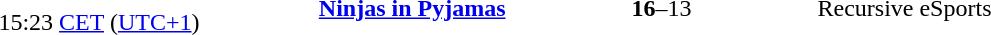<table>
<tr>
<td style="text-align:right" width="150px"><br>15:23 <a href='#'>CET</a> (<a href='#'>UTC+1</a>)</td>
<td style="text-align:right" width="200px"><strong><a href='#'>Ninjas in Pyjamas</a></strong></td>
<td style="text-align:center" width="200px"><strong>16</strong>–13<br></td>
<td style="text-align:left">Recursive eSports</td>
</tr>
</table>
